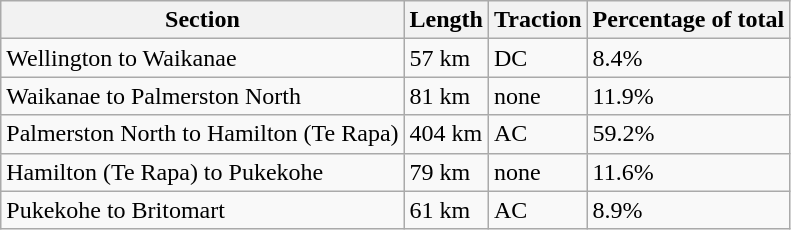<table class="wikitable">
<tr>
<th>Section</th>
<th>Length</th>
<th>Traction</th>
<th>Percentage of total</th>
</tr>
<tr>
<td>Wellington to Waikanae</td>
<td>57 km</td>
<td>DC</td>
<td>8.4%</td>
</tr>
<tr>
<td>Waikanae to Palmerston North</td>
<td>81 km</td>
<td>none</td>
<td>11.9%</td>
</tr>
<tr>
<td>Palmerston North to Hamilton (Te Rapa)</td>
<td>404 km</td>
<td>AC</td>
<td>59.2%</td>
</tr>
<tr>
<td>Hamilton (Te Rapa) to Pukekohe</td>
<td>79 km</td>
<td>none</td>
<td>11.6%</td>
</tr>
<tr>
<td>Pukekohe to Britomart</td>
<td>61 km</td>
<td>AC</td>
<td>8.9%</td>
</tr>
</table>
